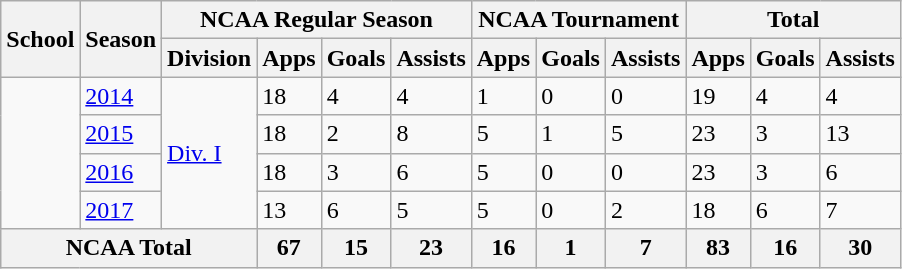<table class="wikitable">
<tr>
<th rowspan="2">School</th>
<th rowspan="2">Season</th>
<th colspan="4">NCAA Regular Season</th>
<th colspan="3">NCAA Tournament</th>
<th colspan="3">Total</th>
</tr>
<tr>
<th>Division</th>
<th>Apps</th>
<th>Goals</th>
<th>Assists</th>
<th>Apps</th>
<th>Goals</th>
<th>Assists</th>
<th>Apps</th>
<th>Goals</th>
<th>Assists</th>
</tr>
<tr>
<td rowspan="4"></td>
<td><a href='#'>2014</a></td>
<td rowspan="4"><a href='#'>Div. I</a></td>
<td>18</td>
<td>4</td>
<td>4</td>
<td>1</td>
<td>0</td>
<td>0</td>
<td>19</td>
<td>4</td>
<td>4</td>
</tr>
<tr>
<td><a href='#'>2015</a></td>
<td>18</td>
<td>2</td>
<td>8</td>
<td>5</td>
<td>1</td>
<td>5</td>
<td>23</td>
<td>3</td>
<td>13</td>
</tr>
<tr>
<td><a href='#'>2016</a></td>
<td>18</td>
<td>3</td>
<td>6</td>
<td>5</td>
<td>0</td>
<td>0</td>
<td>23</td>
<td>3</td>
<td>6</td>
</tr>
<tr>
<td><a href='#'>2017</a></td>
<td>13</td>
<td>6</td>
<td>5</td>
<td>5</td>
<td>0</td>
<td>2</td>
<td>18</td>
<td>6</td>
<td>7</td>
</tr>
<tr>
<th colspan="3">NCAA Total</th>
<th>67</th>
<th>15</th>
<th>23</th>
<th>16</th>
<th>1</th>
<th>7</th>
<th>83</th>
<th>16</th>
<th>30</th>
</tr>
</table>
